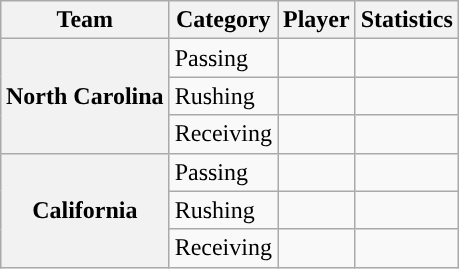<table class="wikitable" style="float:right">
<tr>
<th>Team</th>
<th>Category</th>
<th>Player</th>
<th>Statistics</th>
</tr>
<tr>
<th rowspan=3>North Carolina</th>
<td>Passing</td>
<td></td>
<td></td>
</tr>
<tr>
<td>Rushing</td>
<td></td>
<td></td>
</tr>
<tr>
<td>Receiving</td>
<td></td>
<td></td>
</tr>
<tr>
<th rowspan=3>California</th>
<td>Passing</td>
<td></td>
<td></td>
</tr>
<tr>
<td>Rushing</td>
<td></td>
<td></td>
</tr>
<tr>
<td>Receiving</td>
<td></td>
<td></td>
</tr>
</table>
